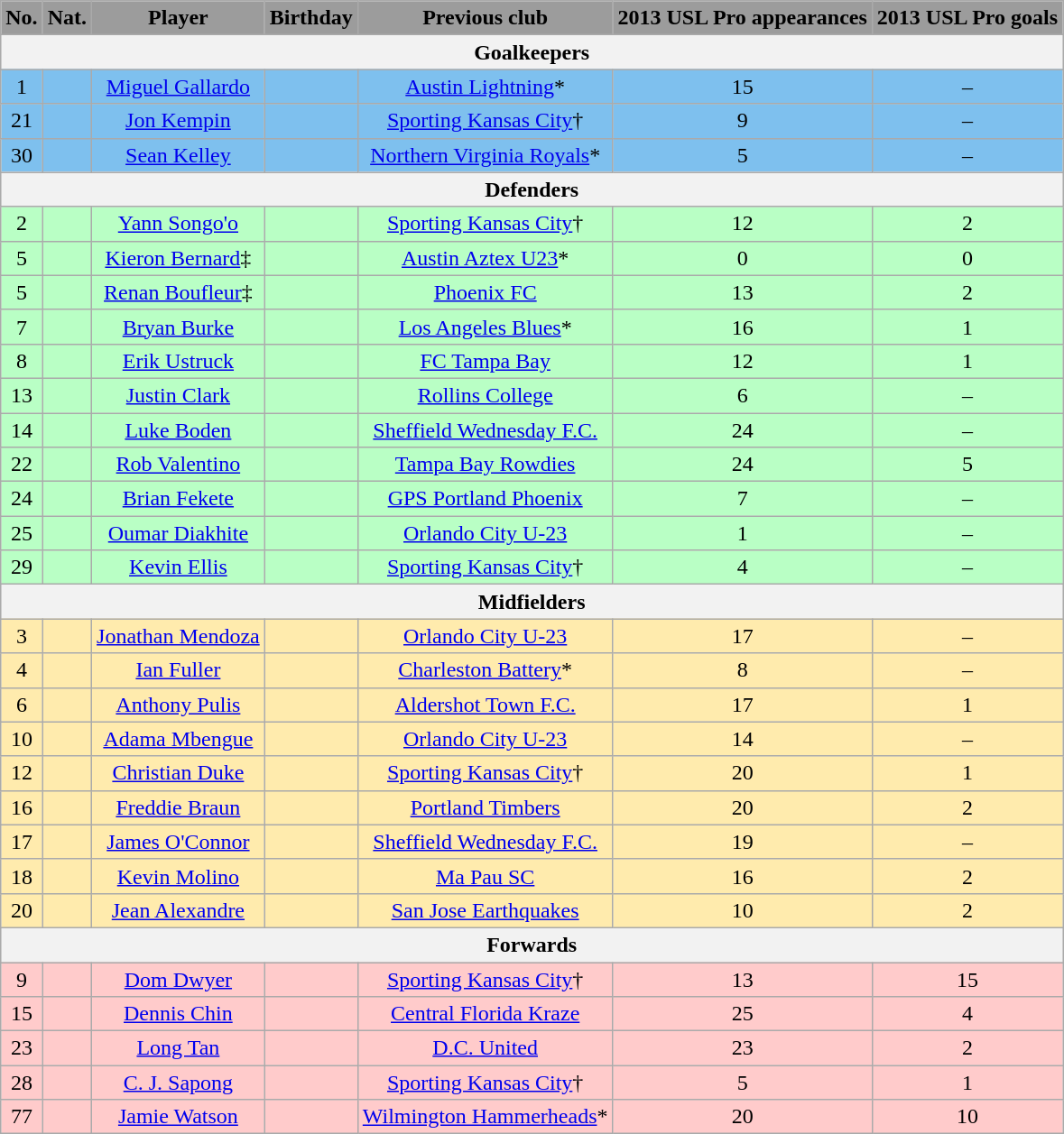<table class="wikitable">
<tr style="text-align:center; background:#9c9c9c;">
<td><strong>No.</strong></td>
<td><strong>Nat.</strong></td>
<td><strong>Player</strong></td>
<td><strong>Birthday</strong></td>
<td><strong>Previous club</strong></td>
<td><strong>2013 USL Pro appearances</strong></td>
<td><strong>2013 USL Pro goals</strong></td>
</tr>
<tr style="text-align:center; background:#dcdcdc;">
<th colspan="7">Goalkeepers</th>
</tr>
<tr style="text-align:center; background:#7ec0ee;">
<td>1</td>
<td></td>
<td><a href='#'>Miguel Gallardo</a></td>
<td></td>
<td> <a href='#'>Austin Lightning</a>*</td>
<td>15</td>
<td>–</td>
</tr>
<tr style="text-align:center; background:#7ec0ee;">
<td>21</td>
<td></td>
<td><a href='#'>Jon Kempin</a></td>
<td></td>
<td> <a href='#'>Sporting Kansas City</a>†</td>
<td>9</td>
<td>–</td>
</tr>
<tr style="text-align:center; background:#7ec0ee;">
<td>30</td>
<td></td>
<td><a href='#'>Sean Kelley</a></td>
<td></td>
<td> <a href='#'>Northern Virginia Royals</a>*</td>
<td>5</td>
<td>–</td>
</tr>
<tr style="text-align:center; background:#dcdcdc;">
<th colspan="7">Defenders</th>
</tr>
<tr style="text-align:center; background:#b9ffc5;">
<td>2</td>
<td></td>
<td><a href='#'>Yann Songo'o</a></td>
<td></td>
<td> <a href='#'>Sporting Kansas City</a>†</td>
<td>12</td>
<td>2</td>
</tr>
<tr style="text-align:center; background:#b9ffc5;">
<td>5</td>
<td></td>
<td><a href='#'>Kieron Bernard</a>‡</td>
<td></td>
<td> <a href='#'>Austin Aztex U23</a>*</td>
<td>0</td>
<td>0</td>
</tr>
<tr style="text-align:center; background:#b9ffc5;">
<td>5</td>
<td></td>
<td><a href='#'>Renan Boufleur</a>‡</td>
<td></td>
<td> <a href='#'>Phoenix FC</a></td>
<td>13</td>
<td>2</td>
</tr>
<tr style="text-align:center; background:#b9ffc5;">
<td>7</td>
<td></td>
<td><a href='#'>Bryan Burke</a></td>
<td></td>
<td> <a href='#'>Los Angeles Blues</a>*</td>
<td>16</td>
<td>1</td>
</tr>
<tr style="text-align:center; background:#b9ffc5;">
<td>8</td>
<td></td>
<td><a href='#'>Erik Ustruck</a></td>
<td></td>
<td> <a href='#'>FC Tampa Bay</a></td>
<td>12</td>
<td>1</td>
</tr>
<tr style="text-align:center; background:#b9ffc5;">
<td>13</td>
<td></td>
<td><a href='#'>Justin Clark</a></td>
<td></td>
<td> <a href='#'>Rollins College</a></td>
<td>6</td>
<td>–</td>
</tr>
<tr style="text-align:center; background:#b9ffc5;">
<td>14</td>
<td></td>
<td><a href='#'>Luke Boden</a></td>
<td></td>
<td> <a href='#'>Sheffield Wednesday F.C.</a></td>
<td>24</td>
<td>–</td>
</tr>
<tr style="text-align:center; background:#b9ffc5;">
<td>22</td>
<td></td>
<td><a href='#'>Rob Valentino</a></td>
<td></td>
<td> <a href='#'>Tampa Bay Rowdies</a></td>
<td>24</td>
<td>5</td>
</tr>
<tr style="text-align:center; background:#b9ffc5;">
<td>24</td>
<td></td>
<td><a href='#'>Brian Fekete</a></td>
<td></td>
<td> <a href='#'>GPS Portland Phoenix</a></td>
<td>7</td>
<td>–</td>
</tr>
<tr style="text-align:center; background:#b9ffc5;">
<td>25</td>
<td></td>
<td><a href='#'>Oumar Diakhite</a></td>
<td></td>
<td> <a href='#'>Orlando City U-23</a></td>
<td>1</td>
<td>–</td>
</tr>
<tr style="text-align:center; background:#b9ffc5;">
<td>29</td>
<td></td>
<td><a href='#'>Kevin Ellis</a></td>
<td></td>
<td> <a href='#'>Sporting Kansas City</a>†</td>
<td>4</td>
<td>–<br></td>
</tr>
<tr style="text-align:center; background:#dcdcdc;">
<th colspan="7">Midfielders</th>
</tr>
<tr style="text-align:center; background:#ffebad;">
<td>3</td>
<td></td>
<td><a href='#'>Jonathan Mendoza</a></td>
<td></td>
<td> <a href='#'>Orlando City U-23</a></td>
<td>17</td>
<td>–</td>
</tr>
<tr style="text-align:center; background:#ffebad;">
<td>4</td>
<td></td>
<td><a href='#'>Ian Fuller</a></td>
<td></td>
<td> <a href='#'>Charleston Battery</a>*</td>
<td>8</td>
<td>–</td>
</tr>
<tr style="text-align:center; background:#ffebad;">
<td>6</td>
<td></td>
<td><a href='#'>Anthony Pulis</a></td>
<td></td>
<td> <a href='#'>Aldershot Town F.C.</a></td>
<td>17</td>
<td>1</td>
</tr>
<tr style="text-align:center; background:#ffebad;">
<td>10</td>
<td></td>
<td><a href='#'>Adama Mbengue</a></td>
<td></td>
<td> <a href='#'>Orlando City U-23</a></td>
<td>14</td>
<td>–</td>
</tr>
<tr style="text-align:center; background:#ffebad;">
<td>12</td>
<td></td>
<td><a href='#'>Christian Duke</a></td>
<td></td>
<td> <a href='#'>Sporting Kansas City</a>†</td>
<td>20</td>
<td>1</td>
</tr>
<tr style="text-align:center; background:#ffebad;">
<td>16</td>
<td></td>
<td><a href='#'>Freddie Braun</a></td>
<td></td>
<td> <a href='#'>Portland Timbers</a></td>
<td>20</td>
<td>2</td>
</tr>
<tr style="text-align:center; background:#ffebad;">
<td>17</td>
<td></td>
<td><a href='#'>James O'Connor</a></td>
<td></td>
<td> <a href='#'>Sheffield Wednesday F.C.</a></td>
<td>19</td>
<td>–</td>
</tr>
<tr style="text-align:center; background:#ffebad;">
<td>18</td>
<td></td>
<td><a href='#'>Kevin Molino</a></td>
<td></td>
<td> <a href='#'>Ma Pau SC</a></td>
<td>16</td>
<td>2</td>
</tr>
<tr style="text-align:center; background:#ffebad;">
<td>20</td>
<td></td>
<td><a href='#'>Jean Alexandre</a></td>
<td></td>
<td> <a href='#'>San Jose Earthquakes</a></td>
<td>10</td>
<td>2<br></td>
</tr>
<tr style="text-align:center; background:#dcdcdc;">
<th colspan="8">Forwards</th>
</tr>
<tr style="text-align:center; background:#ffcbcb;">
<td>9</td>
<td></td>
<td><a href='#'>Dom Dwyer</a></td>
<td></td>
<td> <a href='#'>Sporting Kansas City</a>†</td>
<td>13</td>
<td>15</td>
</tr>
<tr style="text-align:center; background:#ffcbcb;">
<td>15</td>
<td></td>
<td><a href='#'>Dennis Chin</a></td>
<td></td>
<td> <a href='#'>Central Florida Kraze</a></td>
<td>25</td>
<td>4</td>
</tr>
<tr style="text-align:center; background:#ffcbcb;">
<td>23</td>
<td></td>
<td><a href='#'>Long Tan</a></td>
<td></td>
<td> <a href='#'>D.C. United</a></td>
<td>23</td>
<td>2</td>
</tr>
<tr style="text-align:center; background:#ffcbcb;">
<td>28</td>
<td></td>
<td><a href='#'>C. J. Sapong</a></td>
<td></td>
<td> <a href='#'>Sporting Kansas City</a>†</td>
<td>5</td>
<td>1</td>
</tr>
<tr style="text-align:center; background:#ffcbcb;">
<td>77</td>
<td></td>
<td><a href='#'>Jamie Watson</a></td>
<td></td>
<td> <a href='#'>Wilmington Hammerheads</a>*</td>
<td>20</td>
<td>10<br></td>
</tr>
</table>
